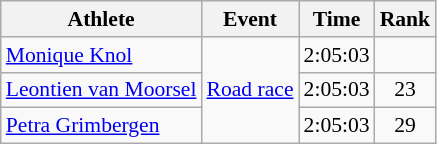<table class="wikitable" style="font-size:90%">
<tr>
<th>Athlete</th>
<th>Event</th>
<th>Time</th>
<th>Rank</th>
</tr>
<tr align=center>
<td align=left><a href='#'>Monique Knol</a></td>
<td align=left rowspan=3><a href='#'>Road race</a></td>
<td>2:05:03</td>
<td></td>
</tr>
<tr align=center>
<td align=left><a href='#'>Leontien van Moorsel</a></td>
<td>2:05:03</td>
<td>23</td>
</tr>
<tr align=center>
<td align=left><a href='#'>Petra Grimbergen</a></td>
<td>2:05:03</td>
<td>29</td>
</tr>
</table>
